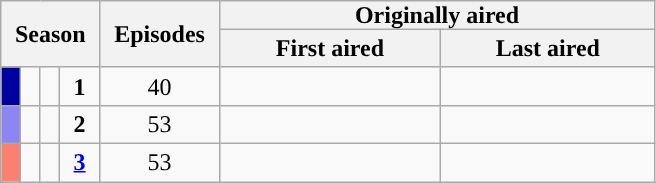<table class="wikitable plainrowheaders" style="text-align:center;">
<tr>
<th colspan="4" rowspan="2" style="padding:0 9px;">Season</th>
<th style="padding:0 9px;" rowspan="2">Episodes</th>
<th style="padding:0 90px;" colspan="2">Originally aired</th>
</tr>
<tr>
<th>First aired</th>
<th>Last aired</th>
</tr>
<tr>
<td scope="row" style="background:#0000A0; color:#120;"></td>
<td></td>
<td></td>
<td><strong>1</strong></td>
<td>40</td>
<td></td>
<td></td>
</tr>
<tr>
<td scope="row" style="background:#8d85f2; color:#100;"></td>
<td></td>
<td></td>
<td><strong>2</strong></td>
<td>53</td>
<td></td>
<td></td>
</tr>
<tr>
<td style="background: #FA8072"></td>
<td></td>
<td></td>
<td><strong><a href='#'>3</a></strong></td>
<td>53</td>
<td></td>
<td></td>
</tr>
</table>
